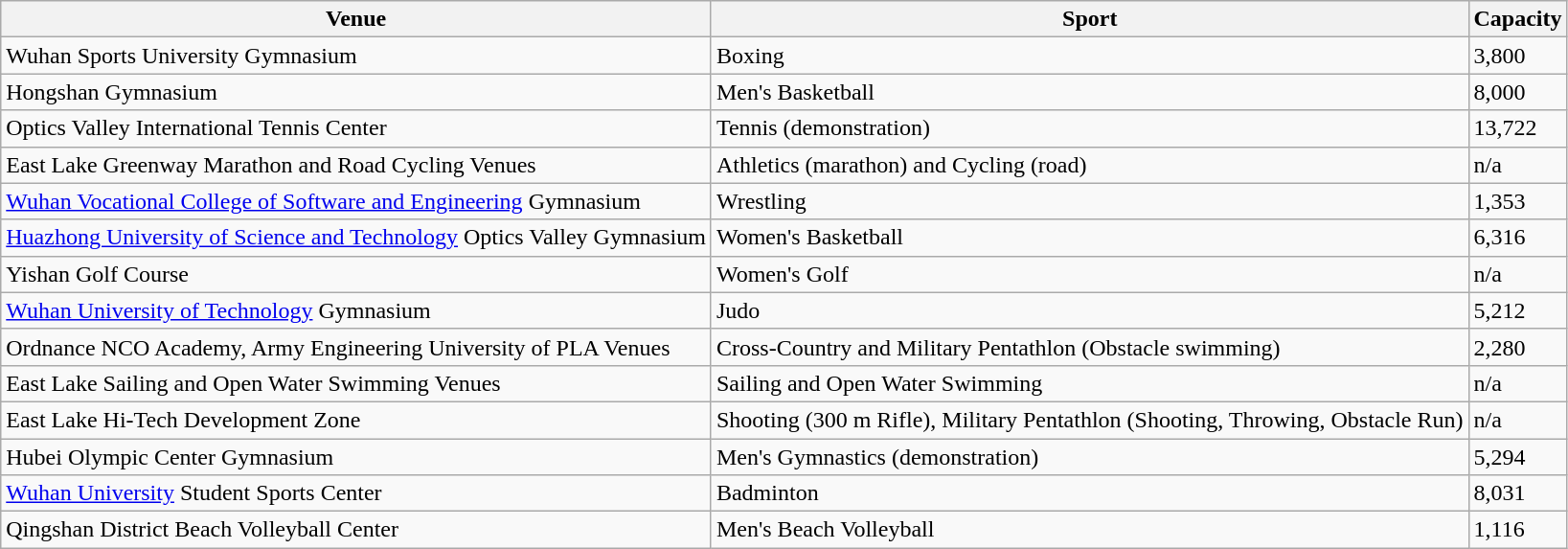<table class=wikitable>
<tr>
<th>Venue</th>
<th>Sport</th>
<th>Capacity</th>
</tr>
<tr>
<td>Wuhan Sports University Gymnasium</td>
<td>Boxing</td>
<td>3,800</td>
</tr>
<tr>
<td>Hongshan Gymnasium</td>
<td>Men's Basketball</td>
<td>8,000</td>
</tr>
<tr>
<td>Optics Valley International Tennis Center</td>
<td>Tennis (demonstration)</td>
<td>13,722</td>
</tr>
<tr>
<td>East Lake Greenway Marathon and Road Cycling Venues</td>
<td>Athletics (marathon) and Cycling (road)</td>
<td>n/a</td>
</tr>
<tr>
<td><a href='#'>Wuhan Vocational College of Software and Engineering</a> Gymnasium</td>
<td>Wrestling</td>
<td>1,353</td>
</tr>
<tr>
<td><a href='#'>Huazhong University of Science and Technology</a> Optics Valley Gymnasium</td>
<td>Women's Basketball</td>
<td>6,316</td>
</tr>
<tr>
<td>Yishan Golf Course</td>
<td>Women's Golf</td>
<td>n/a</td>
</tr>
<tr>
<td><a href='#'>Wuhan University of Technology</a> Gymnasium</td>
<td>Judo</td>
<td>5,212</td>
</tr>
<tr>
<td>Ordnance NCO Academy, Army Engineering University of PLA Venues</td>
<td>Cross-Country and Military Pentathlon (Obstacle swimming)</td>
<td>2,280</td>
</tr>
<tr>
<td>East Lake Sailing and Open Water Swimming Venues</td>
<td>Sailing and Open Water Swimming</td>
<td>n/a</td>
</tr>
<tr>
<td>East Lake Hi-Tech Development Zone</td>
<td>Shooting (300 m Rifle), Military Pentathlon (Shooting, Throwing, Obstacle Run)</td>
<td>n/a</td>
</tr>
<tr>
<td>Hubei Olympic Center Gymnasium</td>
<td>Men's Gymnastics (demonstration)</td>
<td>5,294</td>
</tr>
<tr>
<td><a href='#'>Wuhan University</a> Student Sports Center</td>
<td>Badminton</td>
<td>8,031</td>
</tr>
<tr>
<td>Qingshan District Beach Volleyball Center</td>
<td>Men's Beach Volleyball</td>
<td>1,116</td>
</tr>
</table>
